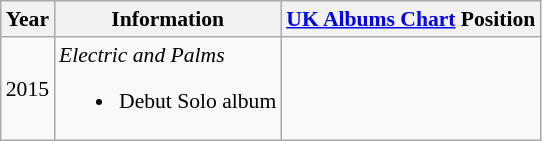<table class="wikitable" style="font-size: 90%;">
<tr>
<th>Year</th>
<th>Information</th>
<th><a href='#'>UK Albums Chart</a> Position</th>
</tr>
<tr>
<td>2015</td>
<td><em>Electric and Palms</em><br><ul><li>Debut Solo album</li></ul></td>
</tr>
</table>
